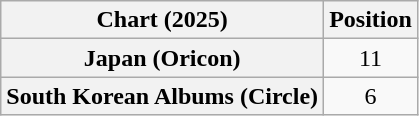<table class="wikitable sortable plainrowheaders" style="text-align:center">
<tr>
<th scope="col">Chart (2025)</th>
<th scope="col">Position</th>
</tr>
<tr>
<th scope="row">Japan (Oricon)</th>
<td>11</td>
</tr>
<tr>
<th scope="row">South Korean Albums (Circle)</th>
<td>6</td>
</tr>
</table>
